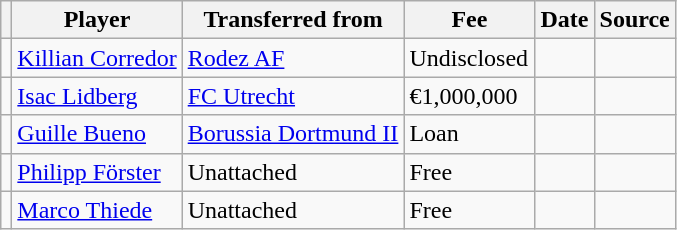<table class="wikitable plainrowheaders sortable">
<tr>
<th></th>
<th scope="col">Player</th>
<th>Transferred from</th>
<th style="width: 80px;">Fee</th>
<th scope="col">Date</th>
<th scope="col">Source</th>
</tr>
<tr>
<td align="center"></td>
<td> <a href='#'>Killian Corredor</a></td>
<td> <a href='#'>Rodez AF</a></td>
<td>Undisclosed</td>
<td></td>
<td></td>
</tr>
<tr>
<td align="center"></td>
<td> <a href='#'>Isac Lidberg</a></td>
<td> <a href='#'>FC Utrecht</a></td>
<td>€1,000,000</td>
<td></td>
<td></td>
</tr>
<tr>
<td align="center"></td>
<td> <a href='#'>Guille Bueno</a></td>
<td> <a href='#'>Borussia Dortmund II</a></td>
<td>Loan</td>
<td></td>
<td></td>
</tr>
<tr>
<td align="center"></td>
<td> <a href='#'>Philipp Förster</a></td>
<td>Unattached</td>
<td>Free</td>
<td></td>
<td></td>
</tr>
<tr>
<td align="center"></td>
<td> <a href='#'>Marco Thiede</a></td>
<td>Unattached</td>
<td>Free</td>
<td></td>
<td></td>
</tr>
</table>
